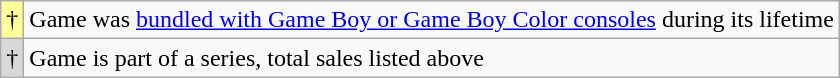<table class="wikitable plainrowheaders">
<tr>
<td bgcolor="#FFFF99" style="text-align:center;">†</td>
<td>Game was <a href='#'>bundled with Game Boy or Game Boy Color consoles</a> during its lifetime</td>
</tr>
<tr>
<td bgcolor="#D8D8D8" style="text-align:center;">†</td>
<td>Game is part of a series, total sales listed above</td>
</tr>
</table>
